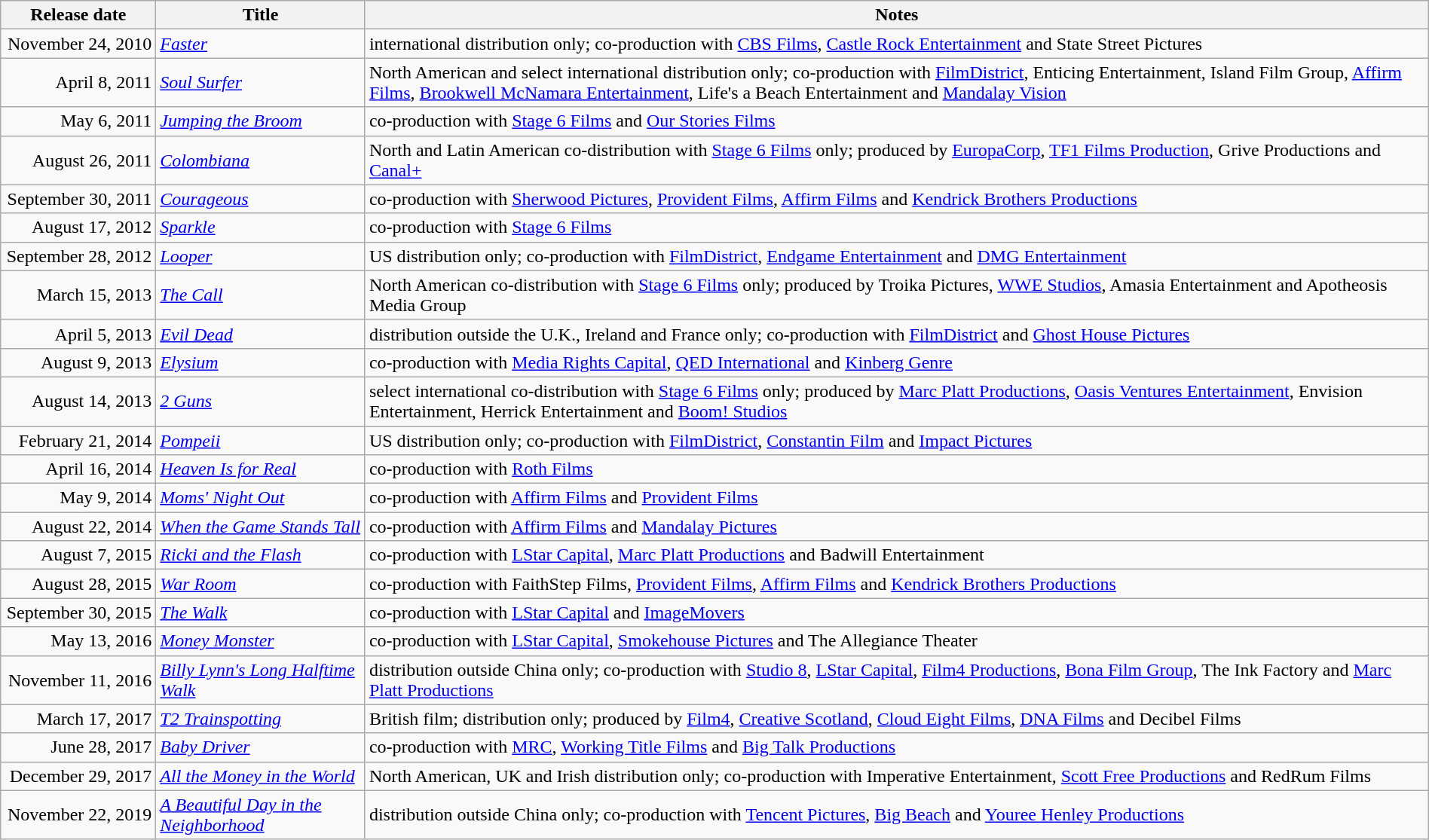<table class="wikitable sortable" style="width:100%;">
<tr>
<th scope="col" style="width:130px;">Release date</th>
<th>Title</th>
<th>Notes</th>
</tr>
<tr>
<td style="text-align:right;">November 24, 2010</td>
<td><em><a href='#'>Faster</a></em></td>
<td>international distribution only; co-production with <a href='#'>CBS Films</a>, <a href='#'>Castle Rock Entertainment</a> and State Street Pictures</td>
</tr>
<tr>
<td style="text-align:right;">April 8, 2011</td>
<td><em><a href='#'>Soul Surfer</a></em></td>
<td>North American and select international distribution only; co-production with <a href='#'>FilmDistrict</a>, Enticing Entertainment, Island Film Group, <a href='#'>Affirm Films</a>, <a href='#'>Brookwell McNamara Entertainment</a>, Life's a Beach Entertainment and <a href='#'>Mandalay Vision</a></td>
</tr>
<tr>
<td style="text-align:right;">May 6, 2011</td>
<td><em><a href='#'>Jumping the Broom</a></em></td>
<td>co-production with <a href='#'>Stage 6 Films</a> and <a href='#'>Our Stories Films</a></td>
</tr>
<tr>
<td style="text-align:right;">August 26, 2011</td>
<td><em><a href='#'>Colombiana</a></em></td>
<td>North and Latin American co-distribution with <a href='#'>Stage 6 Films</a> only; produced by <a href='#'>EuropaCorp</a>, <a href='#'>TF1 Films Production</a>, Grive Productions and <a href='#'>Canal+</a></td>
</tr>
<tr>
<td style="text-align:right;">September 30, 2011</td>
<td><em><a href='#'>Courageous</a></em></td>
<td>co-production with <a href='#'>Sherwood Pictures</a>, <a href='#'>Provident Films</a>, <a href='#'>Affirm Films</a> and <a href='#'>Kendrick Brothers Productions</a></td>
</tr>
<tr>
<td style="text-align:right;">August 17, 2012</td>
<td><em><a href='#'>Sparkle</a></em></td>
<td>co-production with <a href='#'>Stage 6 Films</a></td>
</tr>
<tr>
<td style="text-align:right;">September 28, 2012</td>
<td><em><a href='#'>Looper</a></em></td>
<td>US distribution only; co-production with <a href='#'>FilmDistrict</a>, <a href='#'>Endgame Entertainment</a> and <a href='#'>DMG Entertainment</a></td>
</tr>
<tr>
<td style="text-align:right;">March 15, 2013</td>
<td><em><a href='#'>The Call</a></em></td>
<td>North American co-distribution with <a href='#'>Stage 6 Films</a> only; produced by Troika Pictures, <a href='#'>WWE Studios</a>, Amasia Entertainment and Apotheosis Media Group</td>
</tr>
<tr>
<td style="text-align:right;">April 5, 2013</td>
<td><em><a href='#'>Evil Dead</a></em></td>
<td>distribution outside the U.K., Ireland and France only; co-production with <a href='#'>FilmDistrict</a> and <a href='#'>Ghost House Pictures</a></td>
</tr>
<tr>
<td style="text-align:right;">August 9, 2013</td>
<td><em><a href='#'>Elysium</a></em></td>
<td>co-production with <a href='#'>Media Rights Capital</a>, <a href='#'>QED International</a> and <a href='#'>Kinberg Genre</a></td>
</tr>
<tr>
<td style="text-align:right;">August 14, 2013</td>
<td><em><a href='#'>2 Guns</a></em></td>
<td>select international co-distribution with <a href='#'>Stage 6 Films</a> only; produced by <a href='#'>Marc Platt Productions</a>, <a href='#'>Oasis Ventures Entertainment</a>, Envision Entertainment, Herrick Entertainment and <a href='#'>Boom! Studios</a></td>
</tr>
<tr>
<td style="text-align:right;">February 21, 2014</td>
<td><em><a href='#'>Pompeii</a></em></td>
<td>US distribution only; co-production with <a href='#'>FilmDistrict</a>, <a href='#'>Constantin Film</a> and <a href='#'>Impact Pictures</a></td>
</tr>
<tr>
<td style="text-align:right;">April 16, 2014</td>
<td><em><a href='#'>Heaven Is for Real</a></em></td>
<td>co-production with <a href='#'>Roth Films</a></td>
</tr>
<tr>
<td style="text-align:right;">May 9, 2014</td>
<td><em><a href='#'>Moms' Night Out</a></em></td>
<td>co-production with <a href='#'>Affirm Films</a> and <a href='#'>Provident Films</a></td>
</tr>
<tr>
<td style="text-align:right;">August 22, 2014</td>
<td><em><a href='#'>When the Game Stands Tall</a></em></td>
<td>co-production with <a href='#'>Affirm Films</a> and <a href='#'>Mandalay Pictures</a></td>
</tr>
<tr>
<td style="text-align:right;">August 7, 2015</td>
<td><em><a href='#'>Ricki and the Flash</a></em></td>
<td>co-production with <a href='#'>LStar Capital</a>, <a href='#'>Marc Platt Productions</a> and Badwill Entertainment</td>
</tr>
<tr>
<td style="text-align:right;">August 28, 2015</td>
<td><em><a href='#'>War Room</a></em></td>
<td>co-production with FaithStep Films, <a href='#'>Provident Films</a>, <a href='#'>Affirm Films</a> and <a href='#'>Kendrick Brothers Productions</a></td>
</tr>
<tr>
<td style="text-align:right;">September 30, 2015</td>
<td><em><a href='#'>The Walk</a></em></td>
<td>co-production with <a href='#'>LStar Capital</a> and <a href='#'>ImageMovers</a></td>
</tr>
<tr>
<td style="text-align:right;">May 13, 2016</td>
<td><em><a href='#'>Money Monster</a></em></td>
<td>co-production with <a href='#'>LStar Capital</a>, <a href='#'>Smokehouse Pictures</a> and The Allegiance Theater</td>
</tr>
<tr>
<td style="text-align:right;">November 11, 2016</td>
<td><em><a href='#'>Billy Lynn's Long Halftime Walk</a></em></td>
<td>distribution outside China only; co-production with <a href='#'>Studio 8</a>, <a href='#'>LStar Capital</a>, <a href='#'>Film4 Productions</a>, <a href='#'>Bona Film Group</a>, The Ink Factory and <a href='#'>Marc Platt Productions</a></td>
</tr>
<tr>
<td style="text-align:right;">March 17, 2017</td>
<td><em><a href='#'>T2 Trainspotting</a></em></td>
<td>British film; distribution only; produced by <a href='#'>Film4</a>, <a href='#'>Creative Scotland</a>, <a href='#'>Cloud Eight Films</a>, <a href='#'>DNA Films</a> and Decibel Films</td>
</tr>
<tr>
<td style="text-align:right;">June 28, 2017</td>
<td><em><a href='#'>Baby Driver</a></em></td>
<td>co-production with <a href='#'>MRC</a>, <a href='#'>Working Title Films</a> and <a href='#'>Big Talk Productions</a></td>
</tr>
<tr>
<td style="text-align:right;">December 29, 2017</td>
<td><em><a href='#'>All the Money in the World</a></em></td>
<td>North American, UK and Irish distribution only; co-production with Imperative Entertainment, <a href='#'>Scott Free Productions</a> and RedRum Films</td>
</tr>
<tr>
<td style="text-align:right;">November 22, 2019</td>
<td><em><a href='#'>A Beautiful Day in the Neighborhood</a></em></td>
<td>distribution outside China only; co-production with <a href='#'>Tencent Pictures</a>, <a href='#'>Big Beach</a> and <a href='#'>Youree Henley Productions</a></td>
</tr>
</table>
